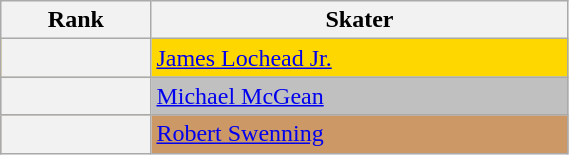<table class="wikitable unsortable" style="text-align:left; width:30%">
<tr>
<th scope="col">Rank</th>
<th scope="col">Skater</th>
</tr>
<tr bgcolor="gold">
<th scope="row"></th>
<td><a href='#'>James Lochead Jr.</a></td>
</tr>
<tr bgcolor="silver">
<th scope="row"></th>
<td><a href='#'>Michael McGean</a></td>
</tr>
<tr bgcolor="cc9966">
<th scope="row"></th>
<td><a href='#'>Robert Swenning</a></td>
</tr>
</table>
